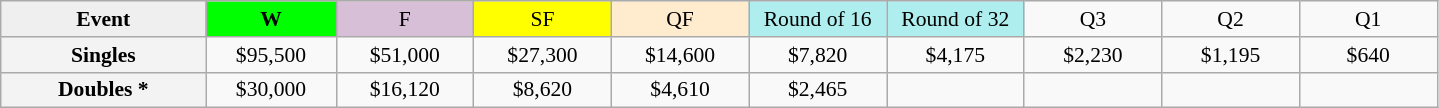<table class=wikitable style=font-size:90%;text-align:center>
<tr>
<td style="width:130px; background:#efefef;"><strong>Event</strong></td>
<td style="width:80px; background:lime;"><strong>W</strong></td>
<td style="width:85px; background:thistle;">F</td>
<td style="width:85px; background:#ff0;">SF</td>
<td style="width:85px; background:#ffebcd;">QF</td>
<td style="width:85px; background:#afeeee;">Round of 16</td>
<td style="width:85px; background:#afeeee;">Round of 32</td>
<td width=85>Q3</td>
<td width=85>Q2</td>
<td width=85>Q1</td>
</tr>
<tr>
<td style="background:#f3f3f3;"><strong>Singles</strong></td>
<td>$95,500</td>
<td>$51,000</td>
<td>$27,300</td>
<td>$14,600</td>
<td>$7,820</td>
<td>$4,175</td>
<td>$2,230</td>
<td>$1,195</td>
<td>$640</td>
</tr>
<tr>
<td style="background:#f3f3f3;"><strong>Doubles *</strong></td>
<td>$30,000</td>
<td>$16,120</td>
<td>$8,620</td>
<td>$4,610</td>
<td>$2,465</td>
<td></td>
<td></td>
<td></td>
<td></td>
</tr>
</table>
